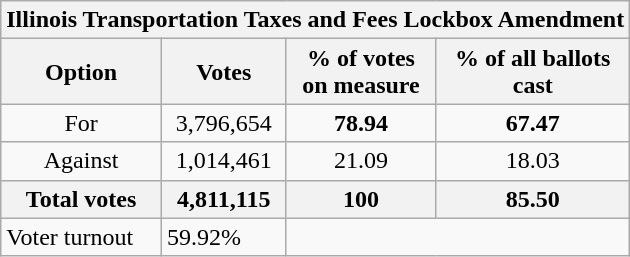<table class="wikitable">
<tr>
<th colspan=4 text align=center>Illinois Transportation Taxes and Fees Lockbox Amendment</th>
</tr>
<tr>
<th>Option</th>
<th>Votes</th>
<th>% of votes<br>on measure</th>
<th>% of all ballots<br>cast</th>
</tr>
<tr>
<td text align=center>For</td>
<td text align=center>3,796,654</td>
<td text align=center><strong>78.94</strong></td>
<td text align=center><strong>67.47</strong></td>
</tr>
<tr>
<td text align=center>Against</td>
<td text align=center>1,014,461</td>
<td text align=center>21.09</td>
<td text align=center>18.03</td>
</tr>
<tr>
<th text align=center>Total votes</th>
<th text align=center><strong>4,811,115</strong></th>
<th text align=center><strong>100</strong></th>
<th text align=center><strong>85.50</strong></th>
</tr>
<tr>
<td>Voter turnout</td>
<td>59.92%</td>
</tr>
</table>
